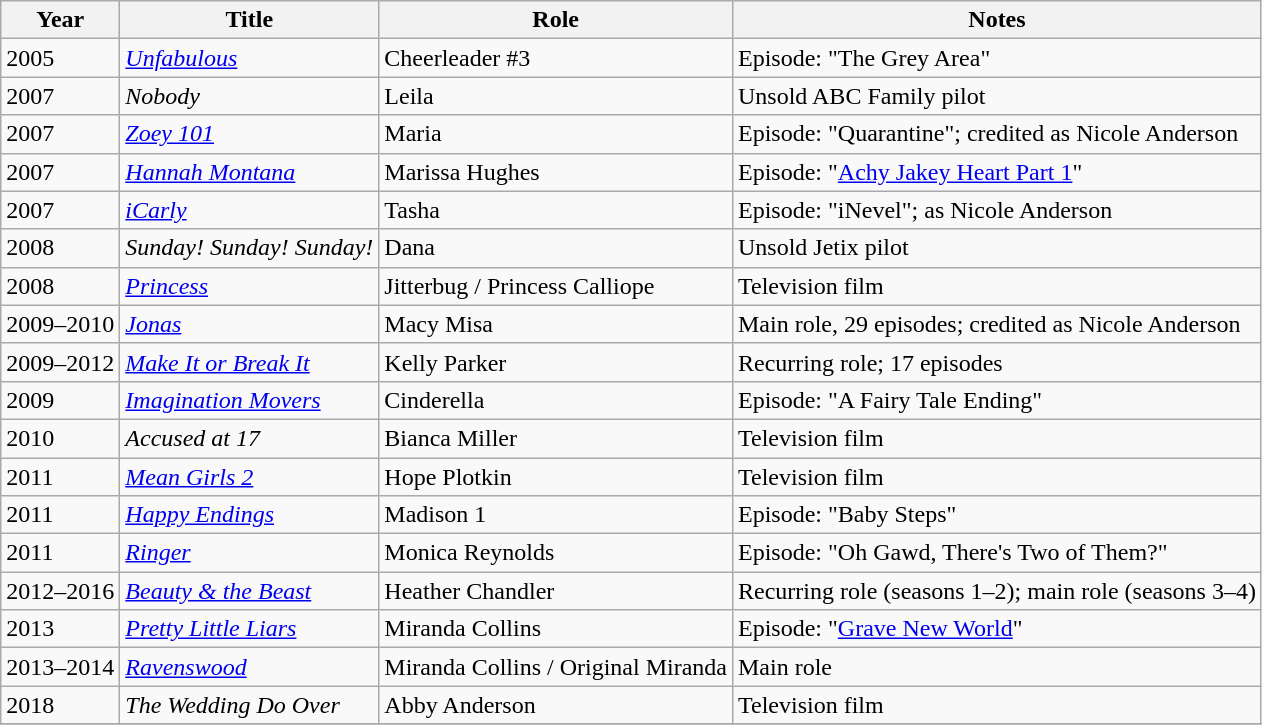<table class="wikitable sortable">
<tr>
<th>Year</th>
<th>Title</th>
<th>Role</th>
<th class="unsortable">Notes</th>
</tr>
<tr>
<td>2005</td>
<td><em><a href='#'>Unfabulous</a></em></td>
<td>Cheerleader #3</td>
<td>Episode: "The Grey Area"</td>
</tr>
<tr>
<td>2007</td>
<td><em>Nobody</em></td>
<td>Leila</td>
<td>Unsold ABC Family pilot</td>
</tr>
<tr>
<td>2007</td>
<td><em><a href='#'>Zoey 101</a></em></td>
<td>Maria</td>
<td>Episode: "Quarantine"; credited as Nicole Anderson</td>
</tr>
<tr>
<td>2007</td>
<td><em><a href='#'>Hannah Montana</a></em></td>
<td>Marissa Hughes</td>
<td>Episode: "<a href='#'>Achy Jakey Heart Part 1</a>"</td>
</tr>
<tr>
<td>2007</td>
<td><em><a href='#'>iCarly</a></em></td>
<td>Tasha</td>
<td>Episode: "iNevel"; as Nicole Anderson</td>
</tr>
<tr>
<td>2008</td>
<td><em>Sunday! Sunday! Sunday!</em></td>
<td>Dana</td>
<td>Unsold Jetix pilot</td>
</tr>
<tr>
<td>2008</td>
<td><em><a href='#'>Princess</a></em></td>
<td>Jitterbug / Princess Calliope</td>
<td>Television film</td>
</tr>
<tr>
<td>2009–2010</td>
<td><em><a href='#'>Jonas</a></em></td>
<td>Macy Misa</td>
<td>Main role, 29 episodes; credited as Nicole Anderson</td>
</tr>
<tr>
<td>2009–2012</td>
<td><em><a href='#'>Make It or Break It</a></em></td>
<td>Kelly Parker</td>
<td>Recurring role; 17 episodes</td>
</tr>
<tr>
<td>2009</td>
<td><em><a href='#'>Imagination Movers</a></em></td>
<td>Cinderella</td>
<td>Episode: "A Fairy Tale Ending"</td>
</tr>
<tr>
<td>2010</td>
<td><em>Accused at 17</em></td>
<td>Bianca Miller</td>
<td>Television film</td>
</tr>
<tr>
<td>2011</td>
<td><em><a href='#'>Mean Girls 2</a></em></td>
<td>Hope Plotkin</td>
<td>Television film</td>
</tr>
<tr>
<td>2011</td>
<td><em><a href='#'>Happy Endings</a></em></td>
<td>Madison 1</td>
<td>Episode: "Baby Steps"</td>
</tr>
<tr>
<td>2011</td>
<td><em><a href='#'>Ringer</a></em></td>
<td>Monica Reynolds</td>
<td>Episode: "Oh Gawd, There's Two of Them?"</td>
</tr>
<tr>
<td>2012–2016</td>
<td><em><a href='#'>Beauty & the Beast</a></em></td>
<td>Heather Chandler</td>
<td>Recurring role (seasons 1–2); main role (seasons 3–4)</td>
</tr>
<tr>
<td>2013</td>
<td><em><a href='#'>Pretty Little Liars</a></em></td>
<td>Miranda Collins</td>
<td>Episode: "<a href='#'>Grave New World</a>"</td>
</tr>
<tr>
<td>2013–2014</td>
<td><em><a href='#'>Ravenswood</a></em></td>
<td>Miranda Collins / Original Miranda</td>
<td>Main role</td>
</tr>
<tr>
<td>2018</td>
<td><em>The Wedding Do Over</em></td>
<td>Abby Anderson</td>
<td>Television film</td>
</tr>
<tr>
</tr>
</table>
